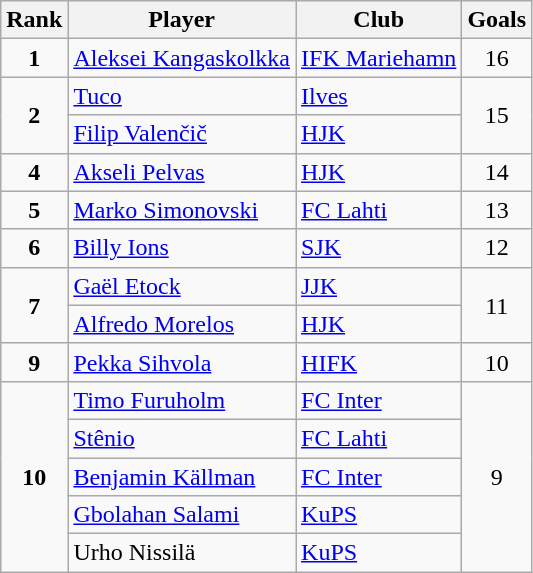<table class="wikitable" style="text-align:center">
<tr>
<th>Rank</th>
<th>Player</th>
<th>Club</th>
<th>Goals</th>
</tr>
<tr>
<td><strong>1</strong></td>
<td align="left"> <a href='#'>Aleksei Kangaskolkka</a></td>
<td align="left"><a href='#'>IFK Mariehamn</a></td>
<td>16</td>
</tr>
<tr>
<td rowspan="2"><strong>2</strong></td>
<td align="left"> <a href='#'>Tuco</a></td>
<td align="left"><a href='#'>Ilves</a></td>
<td rowspan="2">15</td>
</tr>
<tr>
<td align="left"> <a href='#'>Filip Valenčič</a></td>
<td align="left"><a href='#'>HJK</a></td>
</tr>
<tr>
<td><strong>4</strong></td>
<td align="left"> <a href='#'>Akseli Pelvas</a></td>
<td align="left"><a href='#'>HJK</a></td>
<td>14</td>
</tr>
<tr>
<td><strong>5</strong></td>
<td align="left"> <a href='#'>Marko Simonovski</a></td>
<td align="left"><a href='#'>FC Lahti</a></td>
<td>13</td>
</tr>
<tr>
<td><strong>6</strong></td>
<td align="left"> <a href='#'>Billy Ions</a></td>
<td align="left"><a href='#'>SJK</a></td>
<td>12</td>
</tr>
<tr>
<td rowspan="2"><strong>7</strong></td>
<td align="left"> <a href='#'>Gaël Etock</a></td>
<td align="left"><a href='#'>JJK</a></td>
<td rowspan="2">11</td>
</tr>
<tr>
<td align="left"> <a href='#'>Alfredo Morelos</a></td>
<td align="left"><a href='#'>HJK</a></td>
</tr>
<tr>
<td><strong>9</strong></td>
<td align="left"> <a href='#'>Pekka Sihvola</a></td>
<td align="left"><a href='#'>HIFK</a></td>
<td>10</td>
</tr>
<tr>
<td rowspan="5"><strong>10</strong></td>
<td align="left"> <a href='#'>Timo Furuholm</a></td>
<td align="left"><a href='#'>FC Inter</a></td>
<td rowspan="5">9</td>
</tr>
<tr>
<td align="left"> <a href='#'>Stênio</a></td>
<td align="left"><a href='#'>FC Lahti</a></td>
</tr>
<tr>
<td align="left"> <a href='#'>Benjamin Källman</a></td>
<td align="left"><a href='#'>FC Inter</a></td>
</tr>
<tr>
<td align="left"> <a href='#'>Gbolahan Salami</a></td>
<td align="left"><a href='#'>KuPS</a></td>
</tr>
<tr>
<td align="left"> Urho Nissilä</td>
<td align="left"><a href='#'>KuPS</a></td>
</tr>
</table>
